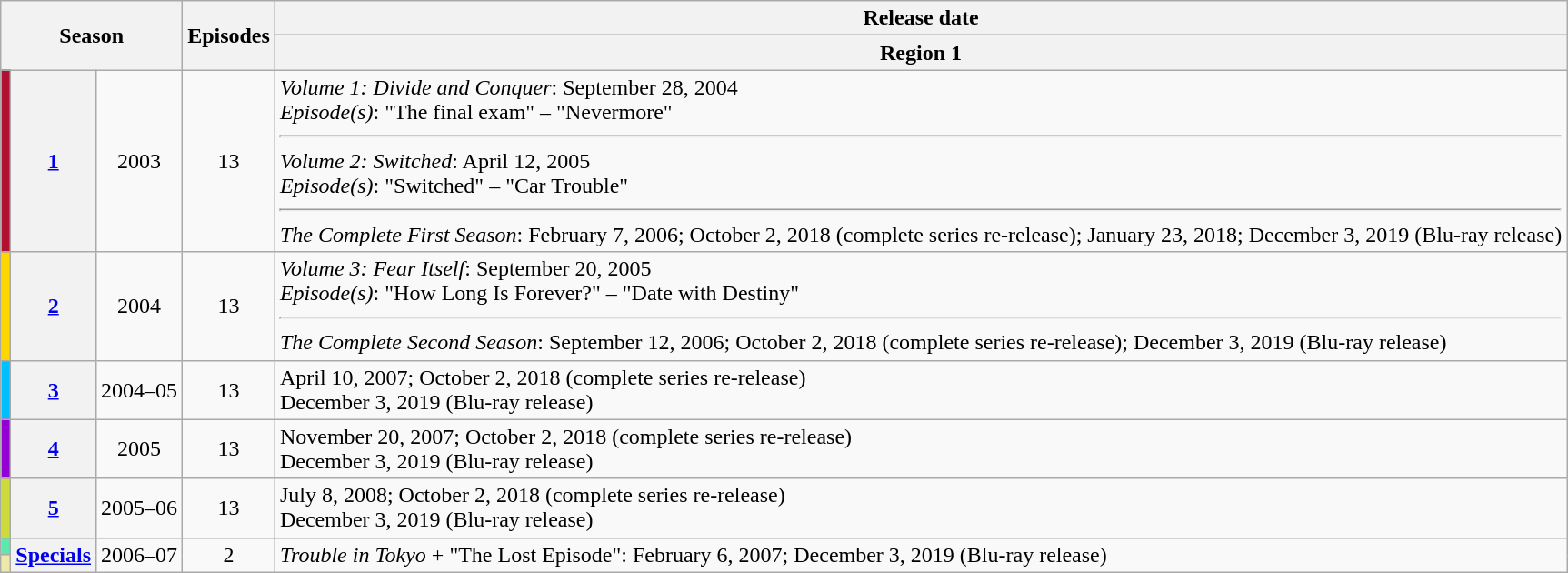<table class="wikitable" style="text-align: center">
<tr>
<th colspan="3" rowspan="2">Season</th>
<th rowspan="2">Episodes</th>
<th>Release date</th>
</tr>
<tr>
<th>Region 1</th>
</tr>
<tr>
<th style="background:#B11030"></th>
<th><a href='#'>1</a></th>
<td>2003</td>
<td>13</td>
<td style="text-align: left"><em>Volume 1: Divide and Conquer</em>: September 28, 2004<br><em>Episode(s)</em>: "The final exam" – "Nevermore"<hr><em>Volume 2: Switched</em>: April 12, 2005<br><em>Episode(s)</em>: "Switched" – "Car Trouble"<hr><em>The Complete First Season</em>: February 7, 2006; October 2, 2018 (complete series re-release); January 23, 2018; December 3, 2019 (Blu-ray release)</td>
</tr>
<tr>
<th style="background:#FFD700"></th>
<th><a href='#'>2</a></th>
<td>2004</td>
<td>13</td>
<td style="text-align: left"><em>Volume 3: Fear Itself</em>: September 20, 2005<br><em>Episode(s)</em>: "How Long Is Forever?" – "Date with Destiny"<hr><em>The Complete Second Season</em>: September 12, 2006; October 2, 2018 (complete series re-release); December 3, 2019 (Blu-ray release)</td>
</tr>
<tr>
<th style="background:#00BFFF"></th>
<th><a href='#'>3</a></th>
<td>2004–05</td>
<td>13</td>
<td style="text-align: left">April 10, 2007; October 2, 2018 (complete series re-release)<br>December 3, 2019 (Blu-ray release)</td>
</tr>
<tr>
<th style="background:#9400D3"></th>
<th><a href='#'>4</a></th>
<td>2005</td>
<td>13</td>
<td style="text-align: left">November 20, 2007; October 2, 2018 (complete series re-release)<br>December 3, 2019 (Blu-ray release)</td>
</tr>
<tr>
<th style="background:#CCDB39"></th>
<th><a href='#'>5</a></th>
<td>2005–06</td>
<td>13</td>
<td style="text-align: left">July 8, 2008; October 2, 2018 (complete series re-release)<br>December 3, 2019 (Blu-ray release)</td>
</tr>
<tr>
<th style="background:#5DE8AE"></th>
<th rowspan="2"><a href='#'>Specials</a></th>
<td rowspan="2">2006–07</td>
<td rowspan="2">2</td>
<td rowspan="2" style="text-align: left"><em>Trouble in Tokyo</em> + "The Lost Episode": February 6, 2007; December 3, 2019 (Blu-ray release)</td>
</tr>
<tr>
<th style="background:#EEE8AA"></th>
</tr>
</table>
